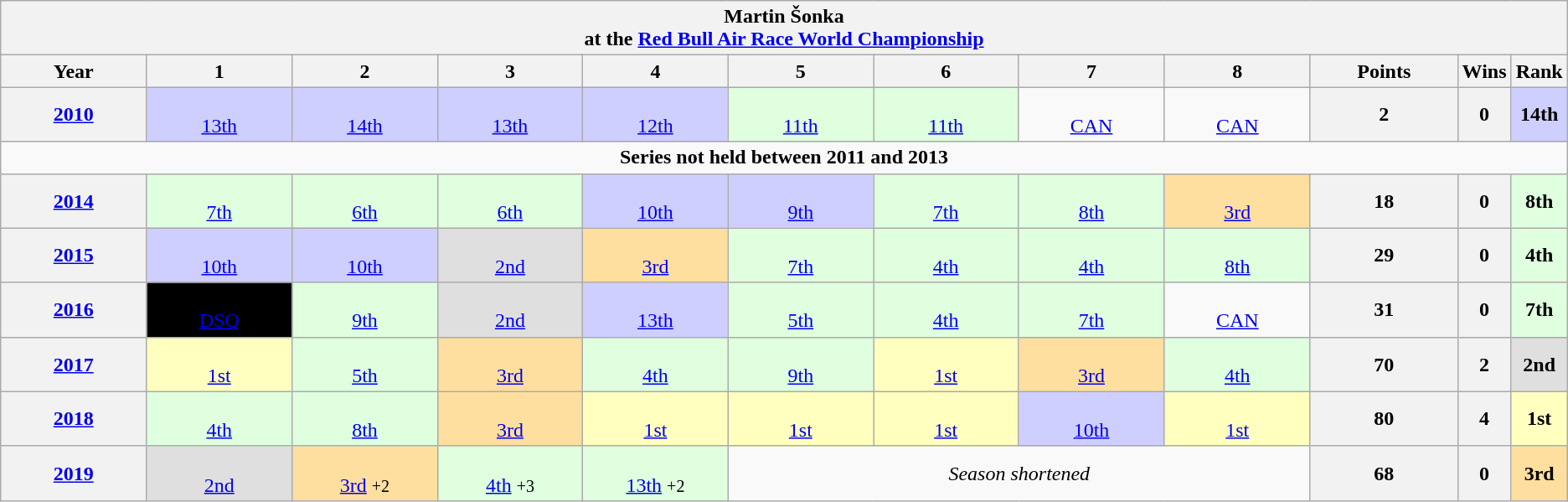<table class="wikitable" style="clear:both;">
<tr>
<th colspan=12 align=center> Martin Šonka<br>at the <a href='#'>Red Bull Air Race World Championship</a></th>
</tr>
<tr>
<th width="10%">Year</th>
<th width="10%">1</th>
<th width="10%">2</th>
<th width="10%">3</th>
<th width="10%">4</th>
<th width="10%">5</th>
<th width="10%">6</th>
<th width="10%">7</th>
<th width="10%">8</th>
<th width="10%">Points</th>
<th width="10%">Wins</th>
<th width="10%">Rank</th>
</tr>
<tr align=center>
<th><a href='#'>2010</a></th>
<td style="background:#cfcfff;"><br><a href='#'>13th</a></td>
<td style="background:#cfcfff;"><br><a href='#'>14th</a></td>
<td style="background:#cfcfff;"><br><a href='#'>13th</a></td>
<td style="background:#cfcfff;"><br><a href='#'>12th</a></td>
<td style="background:#dfffdf;"><br><a href='#'>11th</a></td>
<td style="background:#dfffdf;"><br><a href='#'>11th</a></td>
<td><br><a href='#'>CAN</a></td>
<td><br><a href='#'>CAN</a></td>
<th>2</th>
<th>0</th>
<th style="background:#cfcfff;">14th</th>
</tr>
<tr align=center>
<td colspan=12><strong>Series not held between 2011 and 2013</strong></td>
</tr>
<tr align=center>
<th><a href='#'>2014</a></th>
<td style="background:#dfffdf;"><br><a href='#'>7th</a></td>
<td style="background:#dfffdf;"><br><a href='#'>6th</a></td>
<td style="background:#dfffdf;"><br><a href='#'>6th</a></td>
<td style="background:#cfcfff;"><br><a href='#'>10th</a></td>
<td style="background:#cfcfff;"><br><a href='#'>9th</a></td>
<td style="background:#dfffdf;"><br><a href='#'>7th</a></td>
<td style="background:#dfffdf;"><br><a href='#'>8th</a></td>
<td style="background:#ffdf9f;"><br><a href='#'>3rd</a></td>
<th>18</th>
<th>0</th>
<th style="background:#dfffdf;">8th</th>
</tr>
<tr align=center>
<th><a href='#'>2015</a></th>
<td style="background:#cfcfff;"><br><a href='#'>10th</a></td>
<td style="background:#cfcfff;"><br><a href='#'>10th</a></td>
<td style="background:#dfdfdf;"><br><a href='#'>2nd</a></td>
<td style="background:#ffdf9f;"><br><a href='#'>3rd</a></td>
<td style="background:#dfffdf;"><br><a href='#'>7th</a></td>
<td style="background:#dfffdf;"><br><a href='#'>4th</a></td>
<td style="background:#dfffdf;"><br><a href='#'>4th</a></td>
<td style="background:#dfffdf;"><br><a href='#'>8th</a></td>
<th>29</th>
<th>0</th>
<th style="background:#dfffdf;">4th</th>
</tr>
<tr align=center>
<th><a href='#'>2016</a></th>
<td style="background:#000000;color:#ffffff"><br><a href='#'><span>DSQ</span></a></td>
<td style="background:#dfffdf;"><br><a href='#'>9th</a></td>
<td style="background:#dfdfdf;"><br><a href='#'>2nd</a></td>
<td style="background:#cfcfff;"><br><a href='#'>13th</a></td>
<td style="background:#dfffdf;"><br><a href='#'>5th</a></td>
<td style="background:#dfffdf;"><br><a href='#'>4th</a></td>
<td style="background:#dfffdf;"><br><a href='#'>7th</a></td>
<td><br><a href='#'>CAN</a></td>
<th>31</th>
<th>0</th>
<th style="background:#dfffdf;">7th</th>
</tr>
<tr align=center>
<th><a href='#'>2017</a></th>
<td style="background:#ffffbf;"><br><a href='#'>1st</a></td>
<td style="background:#dfffdf;"><br><a href='#'>5th</a></td>
<td style="background:#ffdf9f;"><br><a href='#'>3rd</a></td>
<td style="background:#dfffdf;"><br><a href='#'>4th</a></td>
<td style="background:#dfffdf;"><br><a href='#'>9th</a></td>
<td style="background:#ffffbf;"><br><a href='#'>1st</a></td>
<td style="background:#ffdf9f;"><br><a href='#'>3rd</a></td>
<td style="background:#dfffdf;"><br><a href='#'>4th</a></td>
<th>70</th>
<th>2</th>
<th style="background:#dfdfdf;">2nd</th>
</tr>
<tr align=center>
<th><a href='#'>2018</a></th>
<td style="background:#dfffdf;"><br><a href='#'>4th</a></td>
<td style="background:#dfffdf;"><br><a href='#'>8th</a></td>
<td style="background:#ffdf9f;"><br><a href='#'>3rd</a></td>
<td style="background:#ffffbf;"><br><a href='#'>1st</a></td>
<td style="background:#ffffbf;"><br><a href='#'>1st</a></td>
<td style="background:#ffffbf;"><br><a href='#'>1st</a></td>
<td style="background:#cfcfff;"><br><a href='#'>10th</a></td>
<td style="background:#ffffbf;"><br><a href='#'>1st</a></td>
<th>80</th>
<th>4</th>
<th style="background:#ffffbf;">1st</th>
</tr>
<tr align=center>
<th><a href='#'>2019</a></th>
<td style="background:#dfdfdf;"><br><a href='#'>2nd</a></td>
<td style="background:#ffdf9f;"><br><a href='#'>3rd</a> <small>+2</small></td>
<td style="background:#dfffdf;"><br><a href='#'>4th</a> <small>+3</small></td>
<td style="background:#dfffdf;"><br><a href='#'>13th</a> <small>+2</small></td>
<td colspan="4"><em>Season shortened</em></td>
<th>68</th>
<th>0</th>
<th style="background:#ffdf9f;">3rd</th>
</tr>
</table>
